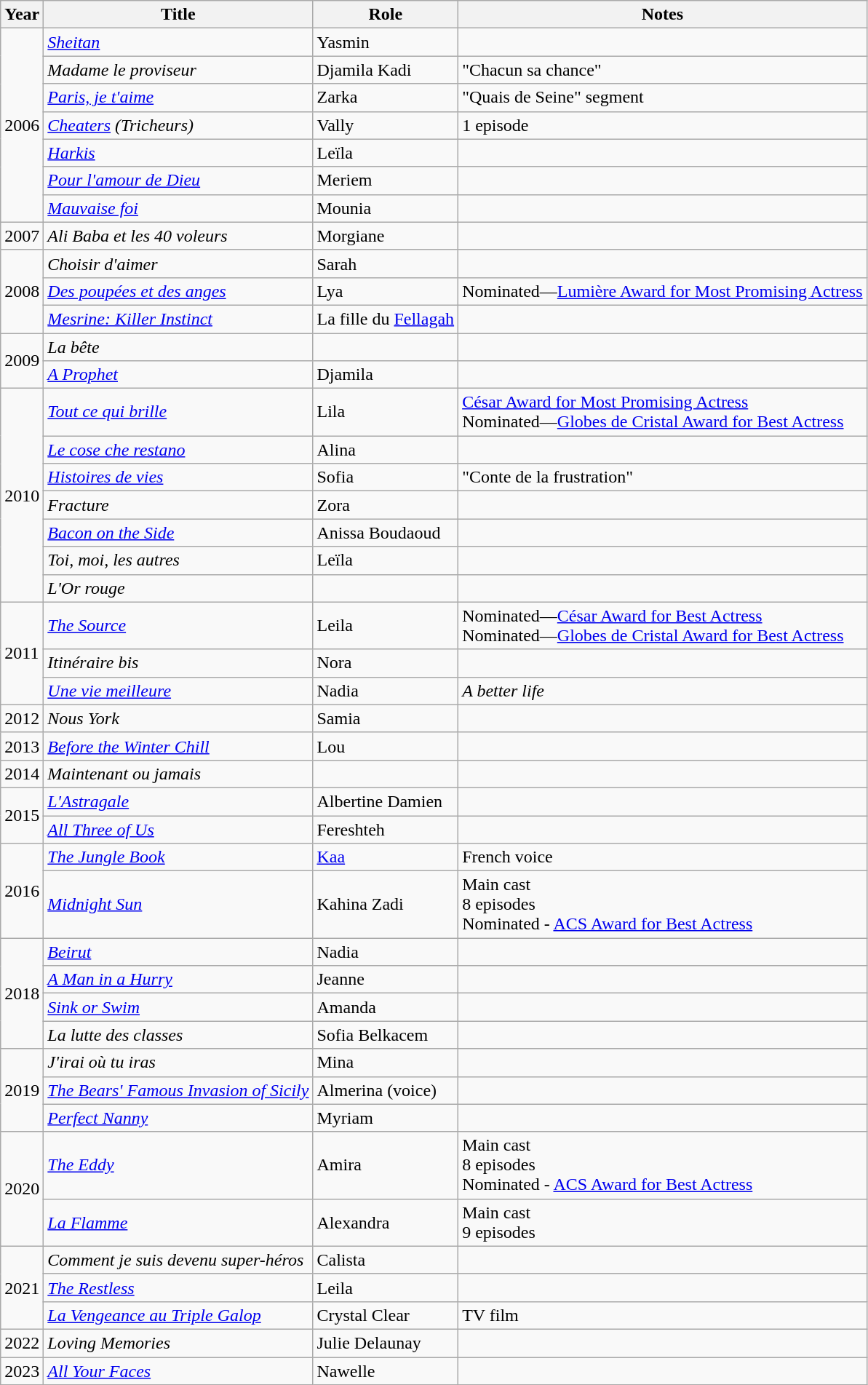<table class="wikitable sortable">
<tr>
<th>Year</th>
<th>Title</th>
<th>Role</th>
<th class="unsortable">Notes</th>
</tr>
<tr>
<td rowspan="7">2006</td>
<td><em><a href='#'>Sheitan</a></em></td>
<td>Yasmin</td>
<td></td>
</tr>
<tr>
<td><em>Madame le proviseur</em></td>
<td>Djamila Kadi</td>
<td>"Chacun sa chance"</td>
</tr>
<tr>
<td><em><a href='#'>Paris, je t'aime</a></em></td>
<td>Zarka</td>
<td>"Quais de Seine" segment</td>
</tr>
<tr>
<td><em><a href='#'>Cheaters</a> (Tricheurs)</em></td>
<td>Vally</td>
<td>1 episode</td>
</tr>
<tr>
<td><em><a href='#'>Harkis</a></em></td>
<td>Leïla</td>
<td></td>
</tr>
<tr>
<td><em><a href='#'>Pour l'amour de Dieu</a></em></td>
<td>Meriem</td>
<td></td>
</tr>
<tr>
<td><em><a href='#'>Mauvaise foi</a></em></td>
<td>Mounia</td>
<td></td>
</tr>
<tr>
<td rowspan="1">2007</td>
<td><em>Ali Baba et les 40 voleurs</em></td>
<td>Morgiane</td>
<td></td>
</tr>
<tr>
<td rowspan="3">2008</td>
<td><em>Choisir d'aimer</em></td>
<td>Sarah</td>
<td></td>
</tr>
<tr>
<td><em><a href='#'>Des poupées et des anges</a></em></td>
<td>Lya</td>
<td>Nominated—<a href='#'>Lumière Award for Most Promising Actress</a></td>
</tr>
<tr>
<td><em><a href='#'>Mesrine: Killer Instinct</a></em></td>
<td>La fille du <a href='#'>Fellagah</a></td>
<td></td>
</tr>
<tr>
<td rowspan="2">2009</td>
<td><em>La bête</em></td>
<td></td>
<td></td>
</tr>
<tr>
<td><em><a href='#'>A Prophet</a></em></td>
<td>Djamila</td>
<td></td>
</tr>
<tr>
<td rowspan="7">2010</td>
<td><em><a href='#'>Tout ce qui brille</a></em></td>
<td>Lila</td>
<td><a href='#'>César Award for Most Promising Actress</a><br>Nominated—<a href='#'>Globes de Cristal Award for Best Actress</a></td>
</tr>
<tr>
<td><em><a href='#'>Le cose che restano</a></em></td>
<td>Alina</td>
<td></td>
</tr>
<tr>
<td><em><a href='#'>Histoires de vies</a></em></td>
<td>Sofia</td>
<td>"Conte de la frustration"</td>
</tr>
<tr>
<td><em>Fracture</em></td>
<td>Zora</td>
<td></td>
</tr>
<tr>
<td><em><a href='#'>Bacon on the Side</a></em></td>
<td>Anissa Boudaoud</td>
<td></td>
</tr>
<tr>
<td><em>Toi, moi, les autres</em></td>
<td>Leïla</td>
<td></td>
</tr>
<tr>
<td><em>L'Or rouge</em></td>
<td></td>
<td></td>
</tr>
<tr>
<td rowspan="3">2011</td>
<td><em><a href='#'>The Source</a></em></td>
<td>Leila</td>
<td>Nominated—<a href='#'>César Award for Best Actress</a><br>Nominated—<a href='#'>Globes de Cristal Award for Best Actress</a></td>
</tr>
<tr>
<td><em>Itinéraire bis</em></td>
<td>Nora</td>
<td></td>
</tr>
<tr>
<td><em><a href='#'>Une vie meilleure</a></em></td>
<td>Nadia</td>
<td><em>A better life</em></td>
</tr>
<tr>
<td rowspan="1">2012</td>
<td><em>Nous York</em></td>
<td>Samia</td>
<td></td>
</tr>
<tr>
<td rowspan="1">2013</td>
<td><em><a href='#'>Before the Winter Chill</a></em></td>
<td>Lou</td>
<td></td>
</tr>
<tr>
<td rowspan="1">2014</td>
<td><em>Maintenant ou jamais</em></td>
<td></td>
<td></td>
</tr>
<tr>
<td rowspan="2">2015</td>
<td><em><a href='#'>L'Astragale</a></em></td>
<td>Albertine Damien</td>
<td></td>
</tr>
<tr>
<td><em><a href='#'>All Three of Us</a></em></td>
<td>Fereshteh</td>
<td></td>
</tr>
<tr>
<td rowspan="2">2016</td>
<td><em><a href='#'>The Jungle Book</a></em></td>
<td><a href='#'>Kaa</a></td>
<td>French voice</td>
</tr>
<tr>
<td><em><a href='#'>Midnight Sun</a></em></td>
<td>Kahina Zadi</td>
<td>Main cast<br>8 episodes<br>Nominated - <a href='#'>ACS Award for Best Actress</a></td>
</tr>
<tr>
<td rowspan="4">2018</td>
<td><em><a href='#'>Beirut</a></em></td>
<td>Nadia</td>
<td></td>
</tr>
<tr>
<td><em><a href='#'>A Man in a Hurry</a></em></td>
<td>Jeanne</td>
<td></td>
</tr>
<tr>
<td><em><a href='#'>Sink or Swim</a></em></td>
<td>Amanda</td>
<td></td>
</tr>
<tr>
<td><em>La lutte des classes</em></td>
<td>Sofia Belkacem</td>
<td></td>
</tr>
<tr>
<td rowspan="3">2019</td>
<td><em>J'irai où tu iras</em></td>
<td>Mina</td>
<td></td>
</tr>
<tr>
<td><em><a href='#'>The Bears' Famous Invasion of Sicily</a></em></td>
<td>Almerina (voice)</td>
<td></td>
</tr>
<tr>
<td><em><a href='#'>Perfect Nanny</a></em></td>
<td>Myriam</td>
<td></td>
</tr>
<tr>
<td rowspan="2">2020</td>
<td><em><a href='#'>The Eddy</a></em></td>
<td>Amira</td>
<td>Main cast<br>8 episodes <br>Nominated - <a href='#'>ACS Award for Best Actress</a></td>
</tr>
<tr>
<td><em><a href='#'>La Flamme</a></em></td>
<td>Alexandra</td>
<td>Main cast<br>9 episodes</td>
</tr>
<tr>
<td rowspan="3">2021</td>
<td><em>Comment je suis devenu super-héros</em></td>
<td>Calista</td>
<td></td>
</tr>
<tr>
<td><em><a href='#'>The Restless</a></em></td>
<td>Leila</td>
<td></td>
</tr>
<tr>
<td><em><a href='#'>La Vengeance au Triple Galop</a></em></td>
<td>Crystal Clear</td>
<td>TV film</td>
</tr>
<tr>
<td>2022</td>
<td><em>Loving Memories</em></td>
<td>Julie Delaunay</td>
<td></td>
</tr>
<tr>
<td>2023</td>
<td><em><a href='#'>All Your Faces</a></em></td>
<td>Nawelle</td>
<td></td>
</tr>
</table>
